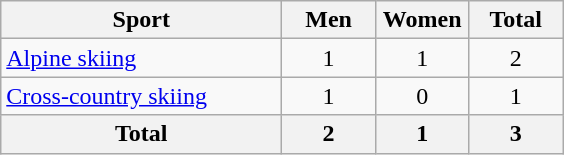<table class="wikitable sortable" style="text-align:center;">
<tr>
<th width=180>Sport</th>
<th width=55>Men</th>
<th width=55>Women</th>
<th width=55>Total</th>
</tr>
<tr>
<td align=left><a href='#'>Alpine skiing</a></td>
<td>1</td>
<td>1</td>
<td>2</td>
</tr>
<tr>
<td align=left><a href='#'>Cross-country skiing</a></td>
<td>1</td>
<td>0</td>
<td>1</td>
</tr>
<tr>
<th>Total</th>
<th>2</th>
<th>1</th>
<th>3</th>
</tr>
</table>
